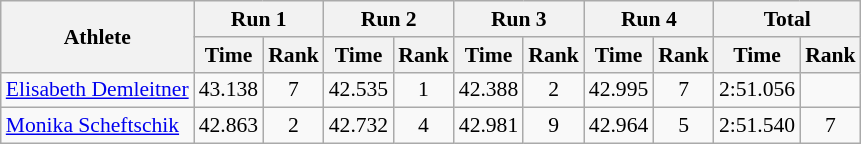<table class="wikitable" border="1" style="font-size:90%">
<tr>
<th rowspan="2">Athlete</th>
<th colspan="2">Run 1</th>
<th colspan="2">Run 2</th>
<th colspan="2">Run 3</th>
<th colspan="2">Run 4</th>
<th colspan="2">Total</th>
</tr>
<tr>
<th>Time</th>
<th>Rank</th>
<th>Time</th>
<th>Rank</th>
<th>Time</th>
<th>Rank</th>
<th>Time</th>
<th>Rank</th>
<th>Time</th>
<th>Rank</th>
</tr>
<tr>
<td><a href='#'>Elisabeth Demleitner</a></td>
<td align="center">43.138</td>
<td align="center">7</td>
<td align="center">42.535</td>
<td align="center">1</td>
<td align="center">42.388</td>
<td align="center">2</td>
<td align="center">42.995</td>
<td align="center">7</td>
<td align="center">2:51.056</td>
<td align="center"></td>
</tr>
<tr>
<td><a href='#'>Monika Scheftschik</a></td>
<td align="center">42.863</td>
<td align="center">2</td>
<td align="center">42.732</td>
<td align="center">4</td>
<td align="center">42.981</td>
<td align="center">9</td>
<td align="center">42.964</td>
<td align="center">5</td>
<td align="center">2:51.540</td>
<td align="center">7</td>
</tr>
</table>
